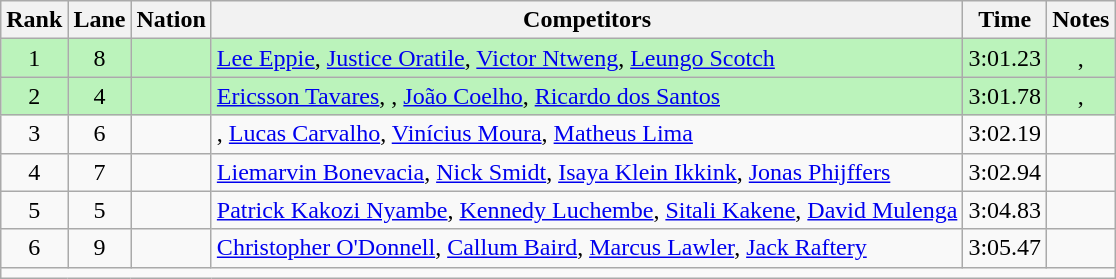<table class="wikitable sortable" style="text-align:center">
<tr>
<th>Rank</th>
<th>Lane</th>
<th>Nation</th>
<th>Competitors</th>
<th>Time</th>
<th>Notes</th>
</tr>
<tr bgcolor="#bbf3bb">
<td>1</td>
<td>8</td>
<td align="left"></td>
<td align="left"><a href='#'>Lee Eppie</a>, <a href='#'>Justice Oratile</a>, <a href='#'>Victor Ntweng</a>, <a href='#'>Leungo Scotch</a></td>
<td>3:01.23</td>
<td>, </td>
</tr>
<tr bgcolor="#bbf3bb">
<td>2</td>
<td>4</td>
<td align="left"></td>
<td align="left"><a href='#'>Ericsson Tavares</a>, , <a href='#'>João Coelho</a>, <a href='#'>Ricardo dos Santos</a></td>
<td>3:01.78</td>
<td>, <strong></strong></td>
</tr>
<tr>
<td>3</td>
<td>6</td>
<td align="left"></td>
<td align="left">, <a href='#'>Lucas Carvalho</a>, <a href='#'>Vinícius Moura</a>, <a href='#'>Matheus Lima</a></td>
<td>3:02.19</td>
<td></td>
</tr>
<tr>
<td>4</td>
<td>7</td>
<td align="left"></td>
<td align="left"><a href='#'>Liemarvin Bonevacia</a>, <a href='#'>Nick Smidt</a>, <a href='#'>Isaya Klein Ikkink</a>, <a href='#'>Jonas Phijffers</a></td>
<td>3:02.94</td>
<td></td>
</tr>
<tr>
<td>5</td>
<td>5</td>
<td align="left"></td>
<td align="left"><a href='#'>Patrick Kakozi Nyambe</a>, <a href='#'>Kennedy Luchembe</a>, <a href='#'>Sitali Kakene</a>, <a href='#'>David Mulenga</a></td>
<td>3:04.83</td>
<td></td>
</tr>
<tr>
<td>6</td>
<td>9</td>
<td align="left"></td>
<td align="left"><a href='#'>Christopher O'Donnell</a>, <a href='#'>Callum Baird</a>, <a href='#'>Marcus Lawler</a>, <a href='#'>Jack Raftery</a></td>
<td>3:05.47</td>
<td></td>
</tr>
<tr class="sortbottom">
<td colspan="6"></td>
</tr>
</table>
